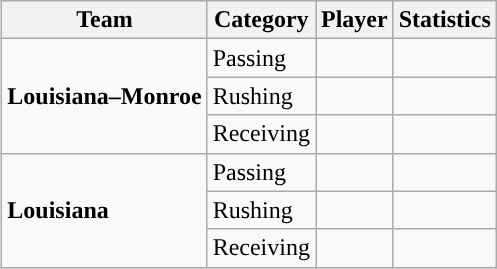<table class="wikitable" style="float: right;">
<tr>
<th>Team</th>
<th>Category</th>
<th>Player</th>
<th>Statistics</th>
</tr>
<tr>
<td rowspan=3><strong>Louisiana–Monroe</strong></td>
<td>Passing</td>
<td></td>
<td></td>
</tr>
<tr>
<td>Rushing</td>
<td></td>
<td></td>
</tr>
<tr>
<td>Receiving</td>
<td></td>
<td></td>
</tr>
<tr>
<td rowspan=3><strong>Louisiana</strong></td>
<td>Passing</td>
<td></td>
<td></td>
</tr>
<tr>
<td>Rushing</td>
<td></td>
<td></td>
</tr>
<tr>
<td>Receiving</td>
<td></td>
<td></td>
</tr>
</table>
